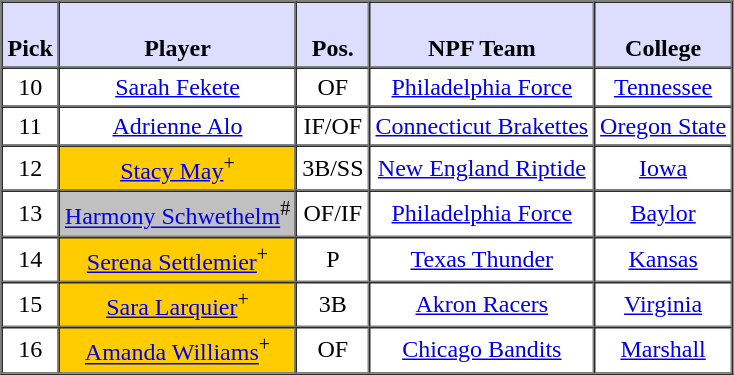<table style="text-align: center" border="1" cellpadding="3" cellspacing="0">
<tr>
<th style="background:#ddf;"><br>Pick</th>
<th style="background:#ddf;"><br>Player</th>
<th style="background:#ddf;"><br>Pos.</th>
<th style="background:#ddf;"><br>NPF Team</th>
<th style="background:#ddf;"><br>College</th>
</tr>
<tr>
<td>10</td>
<td><a href='#'>Sarah Fekete</a></td>
<td>OF</td>
<td><a href='#'>Philadelphia Force</a></td>
<td><a href='#'>Tennessee</a></td>
</tr>
<tr>
<td>11</td>
<td><a href='#'>Adrienne Alo</a></td>
<td>IF/OF</td>
<td><a href='#'>Connecticut Brakettes</a></td>
<td><a href='#'>Oregon State</a></td>
</tr>
<tr>
<td>12</td>
<td style="background:#FFCC00;"><a href='#'>Stacy May</a><sup>+</sup></td>
<td>3B/SS</td>
<td><a href='#'>New England Riptide</a></td>
<td><a href='#'>Iowa</a></td>
</tr>
<tr>
<td>13</td>
<td style="background:#C0C0C0;"><a href='#'>Harmony Schwethelm</a><sup>#</sup></td>
<td>OF/IF</td>
<td><a href='#'>Philadelphia Force</a></td>
<td><a href='#'>Baylor</a></td>
</tr>
<tr>
<td>14</td>
<td style="background:#FFCC00;"><a href='#'>Serena Settlemier</a><sup>+</sup></td>
<td>P</td>
<td><a href='#'>Texas Thunder</a></td>
<td><a href='#'>Kansas</a></td>
</tr>
<tr>
<td>15</td>
<td style="background:#FFCC00;"><a href='#'>Sara Larquier</a><sup>+</sup></td>
<td>3B</td>
<td><a href='#'>Akron Racers</a></td>
<td><a href='#'>Virginia</a></td>
</tr>
<tr>
<td>16</td>
<td style="background:#FFCC00;"><a href='#'>Amanda Williams</a><sup>+</sup></td>
<td>OF</td>
<td><a href='#'>Chicago Bandits</a></td>
<td><a href='#'>Marshall</a></td>
</tr>
</table>
